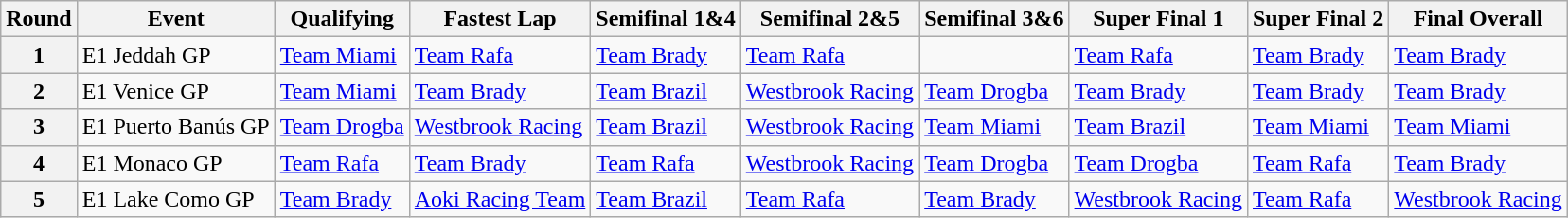<table class="wikitable">
<tr>
<th>Round</th>
<th>Event</th>
<th nowrap="">Qualifying</th>
<th nowrap="">Fastest Lap</th>
<th nowrap="">Semifinal 1&4</th>
<th nowrap="">Semifinal 2&5</th>
<th nowrap="">Semifinal 3&6</th>
<th nowrap="">Super Final 1</th>
<th nowrap="">Super Final 2</th>
<th nowrap="">Final Overall</th>
</tr>
<tr>
<th>1</th>
<td nowrap=""> E1 Jeddah GP</td>
<td> <a href='#'>Team Miami</a></td>
<td> <a href='#'>Team Rafa</a></td>
<td> <a href='#'>Team Brady</a></td>
<td> <a href='#'>Team Rafa</a></td>
<td></td>
<td> <a href='#'>Team Rafa</a></td>
<td> <a href='#'>Team Brady</a></td>
<td> <a href='#'>Team Brady</a></td>
</tr>
<tr>
<th>2</th>
<td nowrap=""> E1 Venice GP</td>
<td> <a href='#'>Team Miami</a></td>
<td> <a href='#'>Team Brady</a></td>
<td> <a href='#'>Team Brazil</a></td>
<td nowrap=""> <a href='#'>Westbrook Racing</a></td>
<td> <a href='#'>Team Drogba</a></td>
<td> <a href='#'>Team Brady</a></td>
<td> <a href='#'>Team Brady</a></td>
<td> <a href='#'>Team Brady</a></td>
</tr>
<tr>
<th>3</th>
<td> E1 Puerto Banús GP</td>
<td> <a href='#'>Team Drogba</a></td>
<td nowrap=""> <a href='#'>Westbrook Racing</a></td>
<td> <a href='#'>Team Brazil</a></td>
<td nowrap=""> <a href='#'>Westbrook Racing</a></td>
<td> <a href='#'>Team Miami</a></td>
<td> <a href='#'>Team Brazil</a></td>
<td> <a href='#'>Team Miami</a></td>
<td> <a href='#'>Team Miami</a></td>
</tr>
<tr>
<th>4</th>
<td nowrap=""> E1 Monaco GP</td>
<td> <a href='#'>Team Rafa</a></td>
<td> <a href='#'>Team Brady</a></td>
<td> <a href='#'>Team Rafa</a></td>
<td> <a href='#'>Westbrook Racing</a></td>
<td> <a href='#'>Team Drogba</a></td>
<td> <a href='#'>Team Drogba</a></td>
<td> <a href='#'>Team Rafa</a></td>
<td> <a href='#'>Team Brady</a></td>
</tr>
<tr>
<th>5</th>
<td nowrap=""> E1 Lake Como GP</td>
<td nowrap=""> <a href='#'>Team Brady</a></td>
<td nowrap=""> <a href='#'>Aoki Racing Team</a></td>
<td nowrap=""> <a href='#'>Team Brazil</a></td>
<td nowrap=""> <a href='#'>Team Rafa</a></td>
<td nowrap=""> <a href='#'>Team Brady</a></td>
<td> <a href='#'>Westbrook Racing</a></td>
<td> <a href='#'>Team Rafa</a></td>
<td nowrap=""> <a href='#'>Westbrook Racing</a></td>
</tr>
</table>
